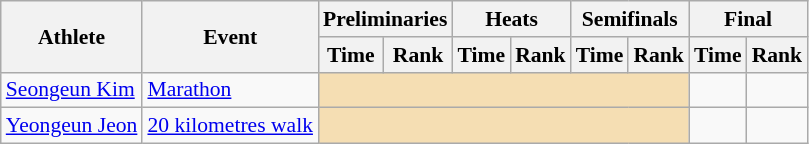<table class=wikitable style="font-size:90%;">
<tr>
<th rowspan="2">Athlete</th>
<th rowspan="2">Event</th>
<th colspan="2">Preliminaries</th>
<th colspan="2">Heats</th>
<th colspan="2">Semifinals</th>
<th colspan="2">Final</th>
</tr>
<tr>
<th>Time</th>
<th>Rank</th>
<th>Time</th>
<th>Rank</th>
<th>Time</th>
<th>Rank</th>
<th>Time</th>
<th>Rank</th>
</tr>
<tr style="border-top: single;">
<td><a href='#'>Seongeun Kim</a></td>
<td><a href='#'>Marathon</a></td>
<td colspan= 6 bgcolor="wheat"></td>
<td align=center></td>
<td align=center></td>
</tr>
<tr style="border-top: single;">
<td><a href='#'>Yeongeun Jeon</a></td>
<td><a href='#'>20 kilometres walk</a></td>
<td colspan= 6 bgcolor="wheat"></td>
<td align=center></td>
<td align=center></td>
</tr>
</table>
